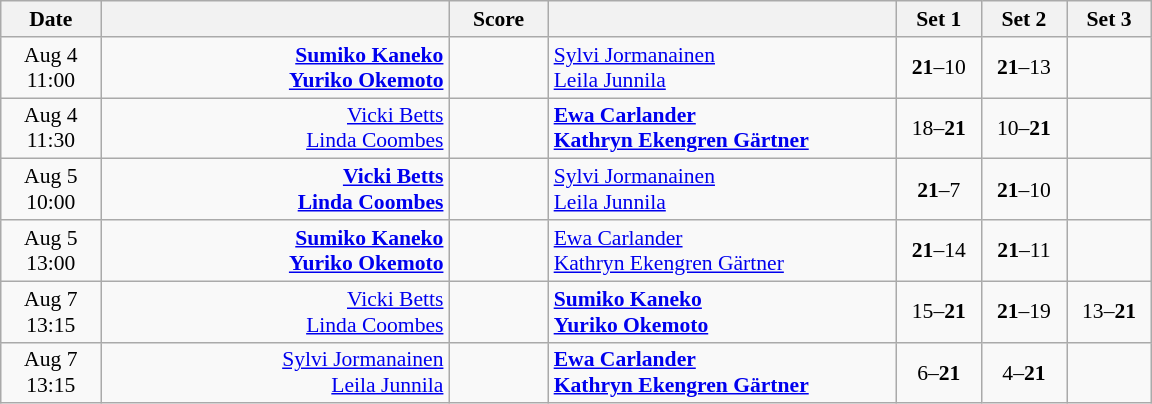<table class="wikitable" style="text-align: center; font-size:90% ">
<tr>
<th width="60">Date</th>
<th align="right" width="225"></th>
<th width="60">Score</th>
<th align="left" width="225"></th>
<th width="50">Set 1</th>
<th width="50">Set 2</th>
<th width="50">Set 3</th>
</tr>
<tr>
<td>Aug 4<br>11:00</td>
<td align="right"><strong><a href='#'>Sumiko Kaneko</a> <br><a href='#'>Yuriko Okemoto</a> </strong></td>
<td align="center"></td>
<td align="left"> <a href='#'>Sylvi Jormanainen</a><br> <a href='#'>Leila Junnila</a></td>
<td><strong>21</strong>–10</td>
<td><strong>21</strong>–13</td>
<td></td>
</tr>
<tr>
<td>Aug 4<br>11:30</td>
<td align="right"><a href='#'>Vicki Betts</a> <br><a href='#'>Linda Coombes</a> </td>
<td align="center"></td>
<td align="left"><strong> <a href='#'>Ewa Carlander</a><br> <a href='#'>Kathryn Ekengren Gärtner</a></strong></td>
<td>18–<strong>21</strong></td>
<td>10–<strong>21</strong></td>
<td></td>
</tr>
<tr>
<td>Aug 5<br>10:00</td>
<td align="right"><strong><a href='#'>Vicki Betts</a> <br><a href='#'>Linda Coombes</a> </strong></td>
<td align="center"></td>
<td align="left"> <a href='#'>Sylvi Jormanainen</a><br> <a href='#'>Leila Junnila</a></td>
<td><strong>21</strong>–7</td>
<td><strong>21</strong>–10</td>
<td></td>
</tr>
<tr>
<td>Aug 5<br>13:00</td>
<td align="right"><strong><a href='#'>Sumiko Kaneko</a> <br><a href='#'>Yuriko Okemoto</a> </strong></td>
<td align="center"></td>
<td align="left"> <a href='#'>Ewa Carlander</a><br> <a href='#'>Kathryn Ekengren Gärtner</a></td>
<td><strong>21</strong>–14</td>
<td><strong>21</strong>–11</td>
<td></td>
</tr>
<tr>
<td>Aug 7<br>13:15</td>
<td align="right"><a href='#'>Vicki Betts</a> <br><a href='#'>Linda Coombes</a> </td>
<td align="center"></td>
<td align="left"><strong> <a href='#'>Sumiko Kaneko</a><br> <a href='#'>Yuriko Okemoto</a></strong></td>
<td>15–<strong>21</strong></td>
<td><strong>21</strong>–19</td>
<td>13–<strong>21</strong></td>
</tr>
<tr>
<td>Aug 7<br>13:15</td>
<td align="right"><a href='#'>Sylvi Jormanainen</a> <br><a href='#'>Leila Junnila</a> </td>
<td align="center"></td>
<td align="left"><strong> <a href='#'>Ewa Carlander</a><br> <a href='#'>Kathryn Ekengren Gärtner</a></strong></td>
<td>6–<strong>21</strong></td>
<td>4–<strong>21</strong></td>
<td></td>
</tr>
</table>
